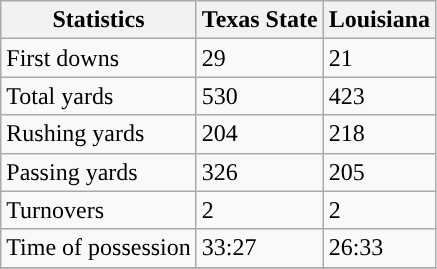<table class="wikitable">
<tr>
<th>Statistics</th>
<th>Texas State</th>
<th>Louisiana</th>
</tr>
<tr>
<td>First downs</td>
<td>29</td>
<td>21</td>
</tr>
<tr>
<td>Total yards</td>
<td>530</td>
<td>423</td>
</tr>
<tr>
<td>Rushing yards</td>
<td>204</td>
<td>218</td>
</tr>
<tr>
<td>Passing yards</td>
<td>326</td>
<td>205</td>
</tr>
<tr>
<td>Turnovers</td>
<td>2</td>
<td>2</td>
</tr>
<tr>
<td>Time of possession</td>
<td>33:27</td>
<td>26:33</td>
</tr>
<tr>
</tr>
</table>
